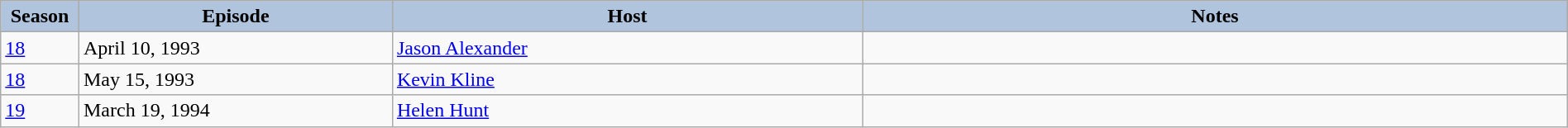<table class="wikitable" style="width:100%;">
<tr>
<th style="background:#B0C4DE;" width="5%">Season</th>
<th style="background:#B0C4DE;" width="20%">Episode</th>
<th style="background:#B0C4DE;" width="30%">Host</th>
<th style="background:#B0C4DE;" width="45%">Notes</th>
</tr>
<tr>
<td><a href='#'>18</a></td>
<td>April 10, 1993</td>
<td><a href='#'>Jason Alexander</a></td>
<td></td>
</tr>
<tr>
<td><a href='#'>18</a></td>
<td>May 15, 1993</td>
<td><a href='#'>Kevin Kline</a></td>
<td></td>
</tr>
<tr>
<td><a href='#'>19</a></td>
<td>March 19, 1994</td>
<td><a href='#'>Helen Hunt</a></td>
<td></td>
</tr>
</table>
